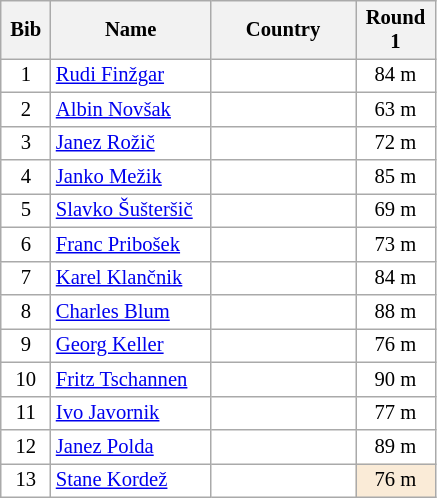<table class="wikitable collapsible autocollapse sortable" cellpadding="3" cellspacing="0" border="1" style="background:#fff; font-size:86%; width:23%; line-height:16px; border:grey solid 1px; border-collapse:collapse;">
<tr>
<th width="30">Bib</th>
<th width="120">Name</th>
<th width="110">Country</th>
<th width="50">Round 1</th>
</tr>
<tr>
<td align=center>1</td>
<td><a href='#'>Rudi Finžgar</a></td>
<td></td>
<td align=center>84 m</td>
</tr>
<tr>
<td align=center>2</td>
<td><a href='#'>Albin Novšak</a></td>
<td></td>
<td align=center>63 m</td>
</tr>
<tr>
<td align=center>3</td>
<td><a href='#'>Janez Rožič</a></td>
<td></td>
<td align=center>72 m</td>
</tr>
<tr>
<td align=center>4</td>
<td><a href='#'>Janko Mežik</a></td>
<td></td>
<td align=center>85 m</td>
</tr>
<tr>
<td align=center>5</td>
<td><a href='#'>Slavko Šušteršič</a></td>
<td></td>
<td align=center>69 m</td>
</tr>
<tr>
<td align=center>6</td>
<td><a href='#'>Franc Pribošek</a></td>
<td></td>
<td align=center>73 m</td>
</tr>
<tr>
<td align=center>7</td>
<td><a href='#'>Karel Klančnik</a></td>
<td></td>
<td align=center>84 m</td>
</tr>
<tr>
<td align=center>8</td>
<td><a href='#'>Charles Blum</a></td>
<td></td>
<td align=center>88 m</td>
</tr>
<tr>
<td align=center>9</td>
<td><a href='#'>Georg Keller</a></td>
<td></td>
<td align=center>76 m</td>
</tr>
<tr>
<td align=center>10</td>
<td><a href='#'>Fritz Tschannen</a></td>
<td></td>
<td align=center>90 m</td>
</tr>
<tr>
<td align=center>11</td>
<td><a href='#'>Ivo Javornik</a></td>
<td></td>
<td align=center>77 m</td>
</tr>
<tr>
<td align=center>12</td>
<td><a href='#'>Janez Polda</a></td>
<td></td>
<td align=center>89 m</td>
</tr>
<tr>
<td align=center>13</td>
<td><a href='#'>Stane Kordež</a></td>
<td></td>
<td align=center bgcolor=#FAEBD7>76 m</td>
</tr>
</table>
